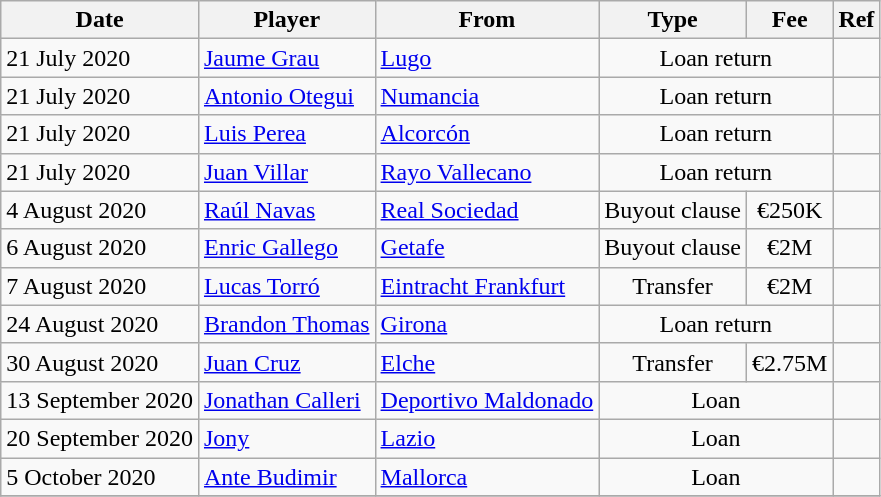<table class="wikitable">
<tr>
<th>Date</th>
<th>Player</th>
<th>From</th>
<th>Type</th>
<th>Fee</th>
<th>Ref</th>
</tr>
<tr>
<td>21 July 2020</td>
<td> <a href='#'>Jaume Grau</a></td>
<td><a href='#'>Lugo</a></td>
<td align=center colspan=2>Loan return</td>
<td align=center></td>
</tr>
<tr>
<td>21 July 2020</td>
<td> <a href='#'>Antonio Otegui</a></td>
<td><a href='#'>Numancia</a></td>
<td align=center colspan=2>Loan return</td>
<td align=center></td>
</tr>
<tr>
<td>21 July 2020</td>
<td> <a href='#'>Luis Perea</a></td>
<td><a href='#'>Alcorcón</a></td>
<td align=center colspan=2>Loan return</td>
<td align=center></td>
</tr>
<tr>
<td>21 July 2020</td>
<td> <a href='#'>Juan Villar</a></td>
<td><a href='#'>Rayo Vallecano</a></td>
<td align=center colspan=2>Loan return</td>
<td align=center></td>
</tr>
<tr>
<td>4 August 2020</td>
<td> <a href='#'>Raúl Navas</a></td>
<td><a href='#'>Real Sociedad</a></td>
<td align=center>Buyout clause</td>
<td align=center>€250K</td>
<td align=center></td>
</tr>
<tr>
<td>6 August 2020</td>
<td> <a href='#'>Enric Gallego</a></td>
<td><a href='#'>Getafe</a></td>
<td align=center>Buyout clause</td>
<td align=center>€2M</td>
<td align=center></td>
</tr>
<tr>
<td>7 August 2020</td>
<td> <a href='#'>Lucas Torró</a></td>
<td> <a href='#'>Eintracht Frankfurt</a></td>
<td align=center>Transfer</td>
<td align=center>€2M</td>
<td align=center></td>
</tr>
<tr>
<td>24 August 2020</td>
<td> <a href='#'>Brandon Thomas</a></td>
<td><a href='#'>Girona</a></td>
<td align=center colspan=2>Loan return</td>
<td align=center></td>
</tr>
<tr>
<td>30 August 2020</td>
<td> <a href='#'>Juan Cruz</a></td>
<td><a href='#'>Elche</a></td>
<td align=center>Transfer</td>
<td align=center>€2.75M</td>
<td align=center></td>
</tr>
<tr>
<td>13 September 2020</td>
<td> <a href='#'>Jonathan Calleri</a></td>
<td> <a href='#'>Deportivo Maldonado</a></td>
<td align=center colspan=2>Loan</td>
<td align=center></td>
</tr>
<tr>
<td>20 September 2020</td>
<td> <a href='#'>Jony</a></td>
<td> <a href='#'>Lazio</a></td>
<td align=center colspan=2>Loan</td>
<td align=center></td>
</tr>
<tr>
<td>5 October 2020</td>
<td> <a href='#'>Ante Budimir</a></td>
<td><a href='#'>Mallorca</a></td>
<td align=center colspan=2>Loan</td>
<td align=center></td>
</tr>
<tr>
</tr>
</table>
